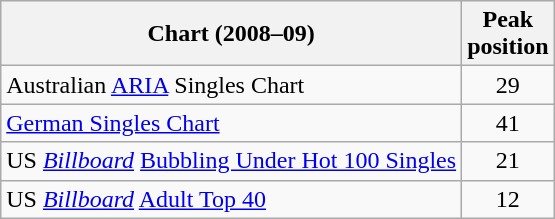<table class="wikitable">
<tr>
<th>Chart (2008–09)</th>
<th>Peak<br>position</th>
</tr>
<tr>
<td>Australian <a href='#'>ARIA</a> Singles Chart</td>
<td align="center">29</td>
</tr>
<tr>
<td><a href='#'>German Singles Chart</a></td>
<td align="center">41</td>
</tr>
<tr>
<td>US <em><a href='#'>Billboard</a></em> <a href='#'>Bubbling Under Hot 100 Singles</a></td>
<td align="center">21</td>
</tr>
<tr>
<td>US <em><a href='#'>Billboard</a></em> <a href='#'>Adult Top 40</a></td>
<td align="center">12</td>
</tr>
</table>
